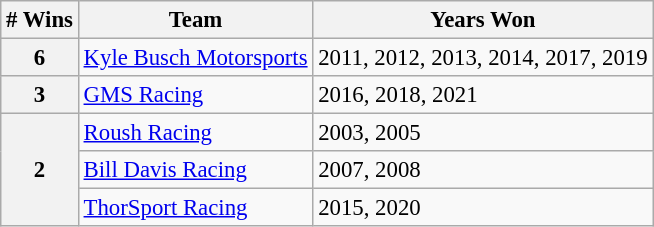<table class="wikitable" style="font-size: 95%;">
<tr>
<th># Wins</th>
<th>Team</th>
<th>Years Won</th>
</tr>
<tr>
<th>6</th>
<td><a href='#'>Kyle Busch Motorsports</a></td>
<td>2011, 2012, 2013, 2014, 2017, 2019</td>
</tr>
<tr>
<th>3</th>
<td><a href='#'>GMS Racing</a></td>
<td>2016, 2018, 2021</td>
</tr>
<tr>
<th rowspan="3">2</th>
<td><a href='#'>Roush Racing</a></td>
<td>2003, 2005</td>
</tr>
<tr>
<td><a href='#'>Bill Davis Racing</a></td>
<td>2007, 2008</td>
</tr>
<tr>
<td><a href='#'>ThorSport Racing</a></td>
<td>2015, 2020</td>
</tr>
</table>
